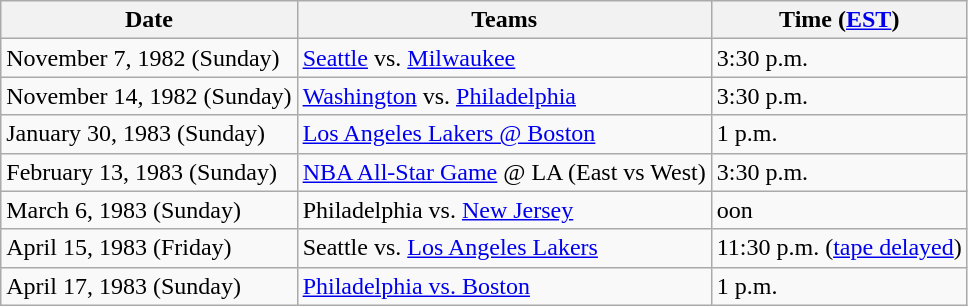<table class="wikitable">
<tr>
<th>Date</th>
<th>Teams</th>
<th>Time (<a href='#'>EST</a>)</th>
</tr>
<tr>
<td>November 7, 1982 (Sunday)</td>
<td><a href='#'>Seattle</a> vs. <a href='#'>Milwaukee</a></td>
<td>3:30 p.m.</td>
</tr>
<tr>
<td>November 14, 1982 (Sunday)</td>
<td><a href='#'>Washington</a> vs. <a href='#'>Philadelphia</a></td>
<td>3:30 p.m.</td>
</tr>
<tr>
<td>January 30, 1983 (Sunday)</td>
<td><a href='#'>Los Angeles Lakers @ Boston</a></td>
<td>1 p.m.</td>
</tr>
<tr>
<td>February 13, 1983 (Sunday)</td>
<td><a href='#'>NBA All-Star Game</a> @ LA (East vs West)</td>
<td>3:30 p.m.</td>
</tr>
<tr>
<td>March 6, 1983 (Sunday)</td>
<td>Philadelphia vs. <a href='#'>New Jersey</a></td>
<td>oon</td>
</tr>
<tr>
<td>April 15, 1983 (Friday)</td>
<td>Seattle vs. <a href='#'>Los Angeles Lakers</a></td>
<td>11:30 p.m. (<a href='#'>tape delayed</a>)</td>
</tr>
<tr>
<td>April 17, 1983 (Sunday)</td>
<td><a href='#'>Philadelphia vs. Boston</a></td>
<td>1 p.m.</td>
</tr>
</table>
